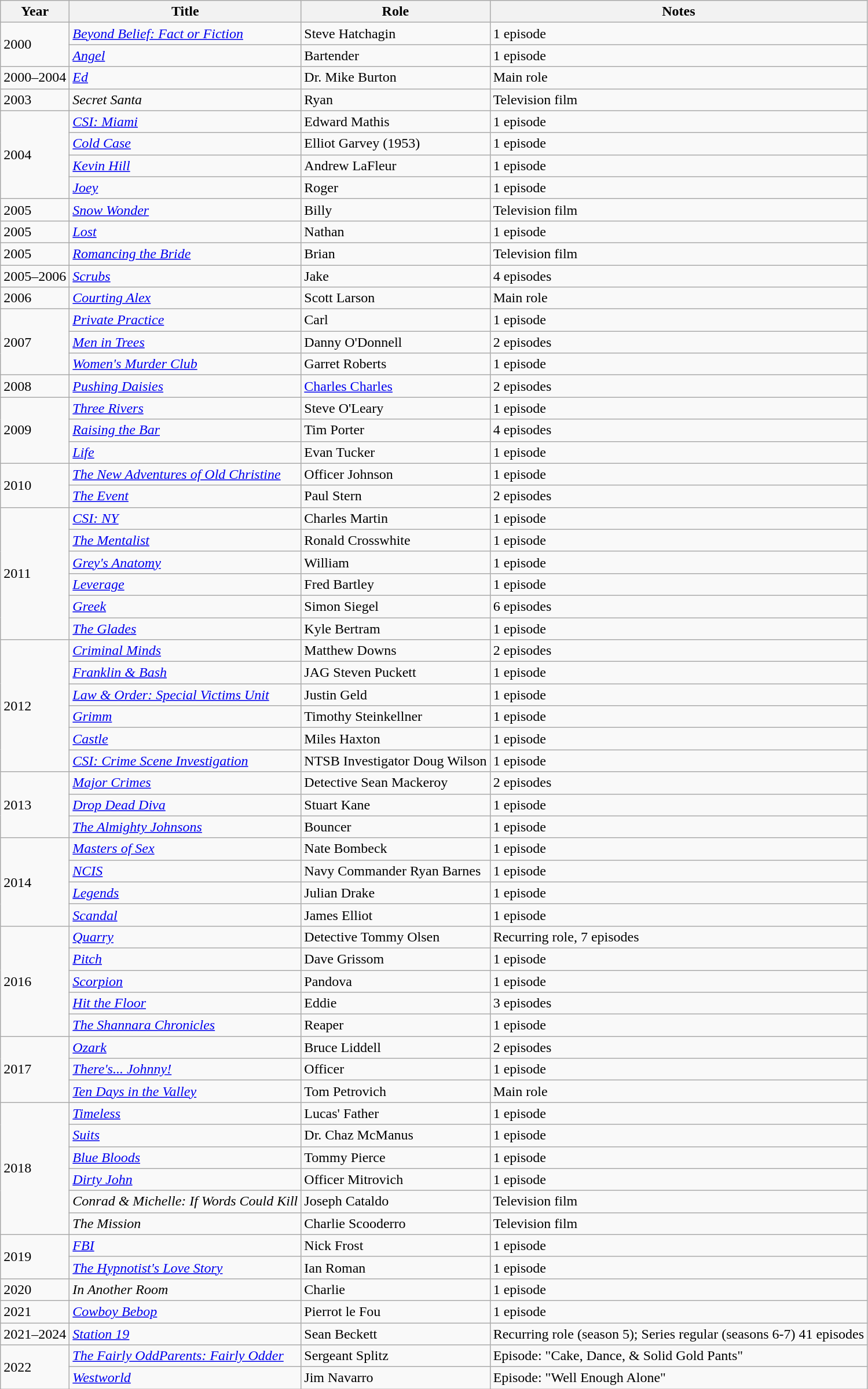<table class="wikitable sortable">
<tr>
<th>Year</th>
<th>Title</th>
<th>Role</th>
<th class="unsortable">Notes</th>
</tr>
<tr>
<td rowspan=2>2000</td>
<td><em><a href='#'>Beyond Belief: Fact or Fiction</a></em></td>
<td>Steve Hatchagin</td>
<td>1 episode</td>
</tr>
<tr>
<td><em><a href='#'>Angel</a></em></td>
<td>Bartender</td>
<td>1 episode</td>
</tr>
<tr>
<td>2000–2004</td>
<td><em><a href='#'>Ed</a></em></td>
<td>Dr. Mike Burton</td>
<td>Main role</td>
</tr>
<tr>
<td>2003</td>
<td><em>Secret Santa</em></td>
<td>Ryan</td>
<td>Television film</td>
</tr>
<tr>
<td rowspan=4>2004</td>
<td><em><a href='#'>CSI: Miami</a></em></td>
<td>Edward Mathis</td>
<td>1 episode</td>
</tr>
<tr>
<td><em><a href='#'>Cold Case</a></em></td>
<td>Elliot Garvey (1953)</td>
<td>1 episode</td>
</tr>
<tr>
<td><em><a href='#'>Kevin Hill</a></em></td>
<td>Andrew LaFleur</td>
<td>1 episode</td>
</tr>
<tr>
<td><em><a href='#'>Joey</a></em></td>
<td>Roger</td>
<td>1 episode</td>
</tr>
<tr>
<td>2005</td>
<td><em><a href='#'>Snow Wonder</a></em></td>
<td>Billy</td>
<td>Television film</td>
</tr>
<tr>
<td>2005</td>
<td><em><a href='#'>Lost</a></em></td>
<td>Nathan</td>
<td>1 episode</td>
</tr>
<tr>
<td>2005</td>
<td><em><a href='#'>Romancing the Bride</a></em></td>
<td>Brian</td>
<td>Television film</td>
</tr>
<tr>
<td>2005–2006</td>
<td><em><a href='#'>Scrubs</a></em></td>
<td>Jake</td>
<td>4 episodes</td>
</tr>
<tr>
<td>2006</td>
<td><em><a href='#'>Courting Alex</a></em></td>
<td>Scott Larson</td>
<td>Main role</td>
</tr>
<tr>
<td rowspan=3>2007</td>
<td><em><a href='#'>Private Practice</a></em></td>
<td>Carl</td>
<td>1 episode</td>
</tr>
<tr>
<td><em><a href='#'>Men in Trees</a></em></td>
<td>Danny O'Donnell</td>
<td>2 episodes</td>
</tr>
<tr>
<td><em><a href='#'>Women's Murder Club</a></em></td>
<td>Garret Roberts</td>
<td>1 episode</td>
</tr>
<tr>
<td>2008</td>
<td><em><a href='#'>Pushing Daisies</a></em></td>
<td><a href='#'>Charles Charles</a></td>
<td>2 episodes</td>
</tr>
<tr>
<td rowspan=3>2009</td>
<td><em><a href='#'>Three Rivers</a></em></td>
<td>Steve O'Leary</td>
<td>1 episode</td>
</tr>
<tr>
<td><em><a href='#'>Raising the Bar</a></em></td>
<td>Tim Porter</td>
<td>4 episodes</td>
</tr>
<tr>
<td><em><a href='#'>Life</a></em></td>
<td>Evan Tucker</td>
<td>1 episode</td>
</tr>
<tr>
<td rowspan=2>2010</td>
<td><em><a href='#'>The New Adventures of Old Christine</a></em></td>
<td>Officer Johnson</td>
<td>1 episode</td>
</tr>
<tr>
<td><em><a href='#'>The Event</a></em></td>
<td>Paul Stern</td>
<td>2 episodes</td>
</tr>
<tr>
<td rowspan=6>2011</td>
<td><em><a href='#'>CSI: NY</a></em></td>
<td>Charles Martin</td>
<td>1 episode</td>
</tr>
<tr>
<td><em><a href='#'>The Mentalist</a></em></td>
<td>Ronald Crosswhite</td>
<td>1 episode</td>
</tr>
<tr>
<td><em><a href='#'>Grey's Anatomy</a></em></td>
<td>William</td>
<td>1 episode</td>
</tr>
<tr>
<td><em><a href='#'>Leverage</a></em></td>
<td>Fred Bartley</td>
<td>1 episode</td>
</tr>
<tr>
<td><em><a href='#'>Greek</a></em></td>
<td>Simon Siegel</td>
<td>6 episodes</td>
</tr>
<tr>
<td><em><a href='#'>The Glades</a></em></td>
<td>Kyle Bertram</td>
<td>1 episode</td>
</tr>
<tr>
<td rowspan=6>2012</td>
<td><em><a href='#'>Criminal Minds</a></em></td>
<td>Matthew Downs</td>
<td>2 episodes</td>
</tr>
<tr>
<td><em><a href='#'>Franklin & Bash</a></em></td>
<td>JAG Steven Puckett</td>
<td>1 episode</td>
</tr>
<tr>
<td><em><a href='#'>Law & Order: Special Victims Unit</a></em></td>
<td>Justin Geld</td>
<td>1 episode</td>
</tr>
<tr>
<td><em><a href='#'>Grimm</a></em></td>
<td>Timothy Steinkellner</td>
<td>1 episode</td>
</tr>
<tr>
<td><em><a href='#'>Castle</a></em></td>
<td>Miles Haxton</td>
<td>1 episode</td>
</tr>
<tr>
<td><em><a href='#'>CSI: Crime Scene Investigation</a></em></td>
<td>NTSB Investigator Doug Wilson</td>
<td>1 episode</td>
</tr>
<tr>
<td rowspan=3>2013</td>
<td><em><a href='#'>Major Crimes</a></em></td>
<td>Detective Sean Mackeroy</td>
<td>2 episodes</td>
</tr>
<tr>
<td><em><a href='#'>Drop Dead Diva</a></em></td>
<td>Stuart Kane</td>
<td>1 episode</td>
</tr>
<tr>
<td><em><a href='#'>The Almighty Johnsons</a></em></td>
<td>Bouncer</td>
<td>1 episode</td>
</tr>
<tr>
<td rowspan=4>2014</td>
<td><em><a href='#'>Masters of Sex</a></em></td>
<td>Nate Bombeck</td>
<td>1 episode</td>
</tr>
<tr>
<td><em><a href='#'>NCIS</a></em></td>
<td>Navy Commander Ryan Barnes</td>
<td>1 episode</td>
</tr>
<tr>
<td><em><a href='#'>Legends</a></em></td>
<td>Julian Drake</td>
<td>1 episode</td>
</tr>
<tr>
<td><em><a href='#'>Scandal</a></em></td>
<td>James Elliot</td>
<td>1 episode</td>
</tr>
<tr>
<td rowspan=5>2016</td>
<td><em><a href='#'>Quarry</a></em></td>
<td>Detective Tommy Olsen</td>
<td>Recurring role, 7 episodes</td>
</tr>
<tr>
<td><em><a href='#'>Pitch</a></em></td>
<td>Dave Grissom</td>
<td>1 episode</td>
</tr>
<tr>
<td><em><a href='#'>Scorpion</a></em></td>
<td>Pandova</td>
<td>1 episode</td>
</tr>
<tr>
<td><em><a href='#'>Hit the Floor</a></em></td>
<td>Eddie</td>
<td>3 episodes</td>
</tr>
<tr>
<td><em><a href='#'>The Shannara Chronicles</a></em></td>
<td>Reaper</td>
<td>1 episode</td>
</tr>
<tr>
<td rowspan=3>2017</td>
<td><em><a href='#'>Ozark</a></em></td>
<td>Bruce Liddell</td>
<td>2 episodes</td>
</tr>
<tr>
<td><em><a href='#'>There's... Johnny!</a></em></td>
<td>Officer</td>
<td>1 episode</td>
</tr>
<tr>
<td><em><a href='#'>Ten Days in the Valley</a></em></td>
<td>Tom Petrovich</td>
<td>Main role</td>
</tr>
<tr>
<td rowspan=6>2018</td>
<td><em><a href='#'>Timeless</a></em></td>
<td>Lucas' Father</td>
<td>1 episode</td>
</tr>
<tr>
<td><em><a href='#'>Suits</a></em></td>
<td>Dr. Chaz McManus</td>
<td>1 episode</td>
</tr>
<tr>
<td><em><a href='#'>Blue Bloods</a></em></td>
<td>Tommy Pierce</td>
<td>1 episode</td>
</tr>
<tr>
<td><em><a href='#'>Dirty John</a></em></td>
<td>Officer Mitrovich</td>
<td>1 episode</td>
</tr>
<tr>
<td><em>Conrad & Michelle: If Words Could Kill</em></td>
<td>Joseph Cataldo</td>
<td>Television film</td>
</tr>
<tr>
<td><em>The Mission</em></td>
<td>Charlie Scooderro</td>
<td>Television film</td>
</tr>
<tr>
<td rowspan=2>2019</td>
<td><em><a href='#'>FBI</a></em></td>
<td>Nick Frost</td>
<td>1 episode</td>
</tr>
<tr>
<td><em><a href='#'>The Hypnotist's Love Story</a></em></td>
<td>Ian Roman</td>
<td>1 episode</td>
</tr>
<tr>
<td>2020</td>
<td><em>In Another Room</em></td>
<td>Charlie</td>
<td>1 episode</td>
</tr>
<tr>
<td>2021</td>
<td><em><a href='#'>Cowboy Bebop</a></em></td>
<td>Pierrot le Fou</td>
<td>1 episode</td>
</tr>
<tr>
<td>2021–2024</td>
<td><em><a href='#'>Station 19</a></em></td>
<td>Sean Beckett</td>
<td>Recurring role (season 5); Series regular (seasons 6-7) 41 episodes</td>
</tr>
<tr>
<td rowspan=2>2022</td>
<td><em><a href='#'>The Fairly OddParents: Fairly Odder</a></em></td>
<td>Sergeant Splitz</td>
<td>Episode: "Cake, Dance, & Solid Gold Pants"</td>
</tr>
<tr>
<td><em><a href='#'>Westworld</a></em></td>
<td>Jim Navarro</td>
<td>Episode: "Well Enough Alone"</td>
</tr>
</table>
